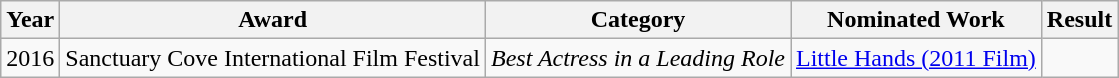<table class="wikitable sortable">
<tr>
<th>Year</th>
<th>Award</th>
<th>Category</th>
<th>Nominated Work</th>
<th>Result</th>
</tr>
<tr>
<td>2016</td>
<td>Sanctuary Cove International Film Festival</td>
<td><em> Best Actress in a Leading Role</em></td>
<td><a href='#'>Little Hands (2011 Film)</a></td>
<td></td>
</tr>
</table>
